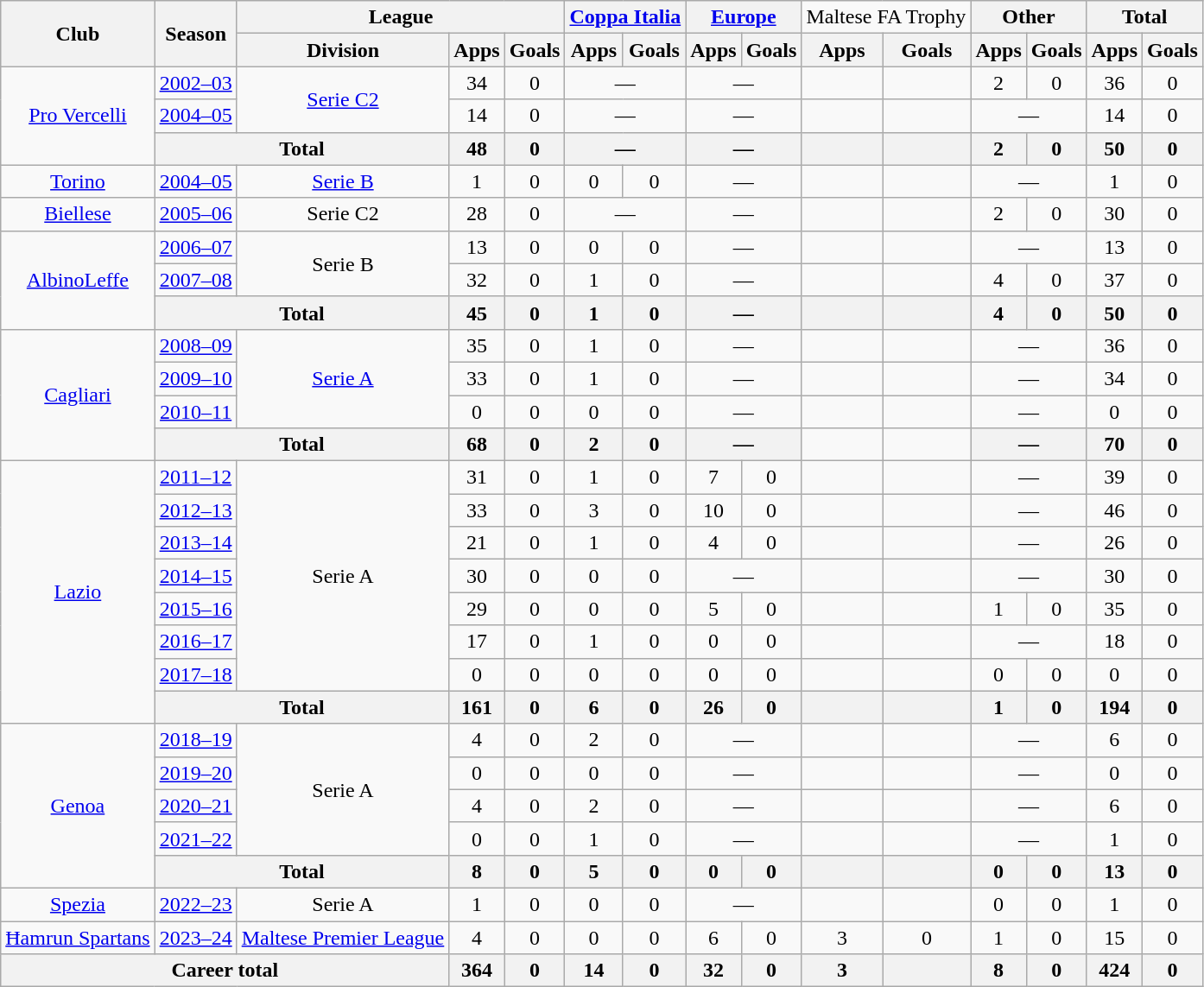<table class="wikitable" style="text-align:center">
<tr>
<th rowspan="2">Club</th>
<th rowspan="2">Season</th>
<th colspan="3">League</th>
<th colspan="2"><a href='#'>Coppa Italia</a></th>
<th colspan="2"><a href='#'>Europe</a></th>
<td colspan="2">Maltese FA Trophy</td>
<th colspan="2">Other</th>
<th colspan="2">Total</th>
</tr>
<tr>
<th>Division</th>
<th>Apps</th>
<th>Goals</th>
<th>Apps</th>
<th>Goals</th>
<th>Apps</th>
<th>Goals</th>
<th>Apps</th>
<th>Goals</th>
<th>Apps</th>
<th>Goals</th>
<th>Apps</th>
<th>Goals</th>
</tr>
<tr>
<td rowspan="3"><a href='#'>Pro Vercelli</a></td>
<td><a href='#'>2002–03</a></td>
<td rowspan="2"><a href='#'>Serie C2</a></td>
<td>34</td>
<td>0</td>
<td colspan="2">—</td>
<td colspan="2">—</td>
<td></td>
<td></td>
<td>2</td>
<td>0</td>
<td>36</td>
<td>0</td>
</tr>
<tr>
<td><a href='#'>2004–05</a></td>
<td>14</td>
<td>0</td>
<td colspan="2">—</td>
<td colspan="2">—</td>
<td></td>
<td></td>
<td colspan="2">—</td>
<td>14</td>
<td>0</td>
</tr>
<tr>
<th colspan="2">Total</th>
<th>48</th>
<th>0</th>
<th colspan="2">—</th>
<th colspan="2">—</th>
<th></th>
<th></th>
<th>2</th>
<th>0</th>
<th>50</th>
<th>0</th>
</tr>
<tr>
<td><a href='#'>Torino</a></td>
<td><a href='#'>2004–05</a></td>
<td><a href='#'>Serie B</a></td>
<td>1</td>
<td>0</td>
<td>0</td>
<td>0</td>
<td colspan="2">—</td>
<td></td>
<td></td>
<td colspan="2">—</td>
<td>1</td>
<td>0</td>
</tr>
<tr>
<td><a href='#'>Biellese</a></td>
<td><a href='#'>2005–06</a></td>
<td>Serie C2</td>
<td>28</td>
<td>0</td>
<td colspan="2">—</td>
<td colspan="2">—</td>
<td></td>
<td></td>
<td>2</td>
<td>0</td>
<td>30</td>
<td>0</td>
</tr>
<tr>
<td rowspan="3"><a href='#'>AlbinoLeffe</a></td>
<td><a href='#'>2006–07</a></td>
<td rowspan="2">Serie B</td>
<td>13</td>
<td>0</td>
<td>0</td>
<td>0</td>
<td colspan="2">—</td>
<td></td>
<td></td>
<td colspan="2">—</td>
<td>13</td>
<td>0</td>
</tr>
<tr>
<td><a href='#'>2007–08</a></td>
<td>32</td>
<td>0</td>
<td>1</td>
<td>0</td>
<td colspan="2">—</td>
<td></td>
<td></td>
<td>4</td>
<td>0</td>
<td>37</td>
<td>0</td>
</tr>
<tr>
<th colspan="2">Total</th>
<th>45</th>
<th>0</th>
<th>1</th>
<th>0</th>
<th colspan="2">—</th>
<th></th>
<th></th>
<th>4</th>
<th>0</th>
<th>50</th>
<th>0</th>
</tr>
<tr>
<td rowspan="4"><a href='#'>Cagliari</a></td>
<td><a href='#'>2008–09</a></td>
<td rowspan="3"><a href='#'>Serie A</a></td>
<td>35</td>
<td>0</td>
<td>1</td>
<td>0</td>
<td colspan="2">—</td>
<td></td>
<td></td>
<td colspan="2">—</td>
<td>36</td>
<td>0</td>
</tr>
<tr>
<td><a href='#'>2009–10</a></td>
<td>33</td>
<td>0</td>
<td>1</td>
<td>0</td>
<td colspan="2">—</td>
<td></td>
<td></td>
<td colspan="2">—</td>
<td>34</td>
<td>0</td>
</tr>
<tr>
<td><a href='#'>2010–11</a></td>
<td>0</td>
<td>0</td>
<td>0</td>
<td>0</td>
<td colspan="2">—</td>
<td></td>
<td></td>
<td colspan="2">—</td>
<td>0</td>
<td>0</td>
</tr>
<tr>
<th colspan="2">Total</th>
<th>68</th>
<th>0</th>
<th>2</th>
<th>0</th>
<th colspan="2">—</th>
<td></td>
<td></td>
<th colspan="2">—</th>
<th>70</th>
<th>0</th>
</tr>
<tr>
<td rowspan="8"><a href='#'>Lazio</a></td>
<td><a href='#'>2011–12</a></td>
<td rowspan="7">Serie A</td>
<td>31</td>
<td>0</td>
<td>1</td>
<td>0</td>
<td>7</td>
<td>0</td>
<td></td>
<td></td>
<td colspan="2">—</td>
<td>39</td>
<td>0</td>
</tr>
<tr>
<td><a href='#'>2012–13</a></td>
<td>33</td>
<td>0</td>
<td>3</td>
<td>0</td>
<td>10</td>
<td>0</td>
<td></td>
<td></td>
<td colspan="2">—</td>
<td>46</td>
<td>0</td>
</tr>
<tr>
<td><a href='#'>2013–14</a></td>
<td>21</td>
<td>0</td>
<td>1</td>
<td>0</td>
<td>4</td>
<td>0</td>
<td></td>
<td></td>
<td colspan="2">—</td>
<td>26</td>
<td>0</td>
</tr>
<tr>
<td><a href='#'>2014–15</a></td>
<td>30</td>
<td>0</td>
<td>0</td>
<td>0</td>
<td colspan="2">—</td>
<td></td>
<td></td>
<td colspan="2">—</td>
<td>30</td>
<td>0</td>
</tr>
<tr>
<td><a href='#'>2015–16</a></td>
<td>29</td>
<td>0</td>
<td>0</td>
<td>0</td>
<td>5</td>
<td>0</td>
<td></td>
<td></td>
<td>1</td>
<td>0</td>
<td>35</td>
<td>0</td>
</tr>
<tr>
<td><a href='#'>2016–17</a></td>
<td>17</td>
<td>0</td>
<td>1</td>
<td>0</td>
<td>0</td>
<td>0</td>
<td></td>
<td></td>
<td colspan="2">—</td>
<td>18</td>
<td>0</td>
</tr>
<tr>
<td><a href='#'>2017–18</a></td>
<td>0</td>
<td>0</td>
<td>0</td>
<td>0</td>
<td>0</td>
<td>0</td>
<td></td>
<td></td>
<td>0</td>
<td>0</td>
<td>0</td>
<td>0</td>
</tr>
<tr>
<th colspan="2">Total</th>
<th>161</th>
<th>0</th>
<th>6</th>
<th>0</th>
<th>26</th>
<th>0</th>
<th></th>
<th></th>
<th>1</th>
<th>0</th>
<th>194</th>
<th>0</th>
</tr>
<tr>
<td rowspan="5"><a href='#'>Genoa</a></td>
<td><a href='#'>2018–19</a></td>
<td rowspan="4">Serie A</td>
<td>4</td>
<td>0</td>
<td>2</td>
<td>0</td>
<td colspan="2">—</td>
<td></td>
<td></td>
<td colspan="2">—</td>
<td>6</td>
<td>0</td>
</tr>
<tr>
<td><a href='#'>2019–20</a></td>
<td>0</td>
<td>0</td>
<td>0</td>
<td>0</td>
<td colspan="2">—</td>
<td></td>
<td></td>
<td colspan="2">—</td>
<td>0</td>
<td>0</td>
</tr>
<tr>
<td><a href='#'>2020–21</a></td>
<td>4</td>
<td>0</td>
<td>2</td>
<td>0</td>
<td colspan="2">—</td>
<td></td>
<td></td>
<td colspan="2">—</td>
<td>6</td>
<td>0</td>
</tr>
<tr>
<td><a href='#'>2021–22</a></td>
<td>0</td>
<td>0</td>
<td>1</td>
<td>0</td>
<td colspan="2">—</td>
<td></td>
<td></td>
<td colspan="2">—</td>
<td>1</td>
<td>0</td>
</tr>
<tr>
<th colspan="2">Total</th>
<th>8</th>
<th>0</th>
<th>5</th>
<th>0</th>
<th>0</th>
<th>0</th>
<th></th>
<th></th>
<th>0</th>
<th>0</th>
<th>13</th>
<th>0</th>
</tr>
<tr>
<td><a href='#'>Spezia</a></td>
<td><a href='#'>2022–23</a></td>
<td>Serie A</td>
<td>1</td>
<td>0</td>
<td>0</td>
<td>0</td>
<td colspan="2">—</td>
<td></td>
<td></td>
<td>0</td>
<td>0</td>
<td>1</td>
<td>0</td>
</tr>
<tr>
<td><a href='#'>Ħamrun Spartans</a></td>
<td><a href='#'>2023–24</a></td>
<td><a href='#'>Maltese Premier League</a></td>
<td>4</td>
<td>0</td>
<td>0</td>
<td>0</td>
<td>6</td>
<td>0</td>
<td>3</td>
<td>0</td>
<td>1</td>
<td>0</td>
<td>15</td>
<td>0</td>
</tr>
<tr>
<th colspan="3">Career total</th>
<th>364</th>
<th>0</th>
<th>14</th>
<th>0</th>
<th>32</th>
<th>0</th>
<th>3</th>
<th></th>
<th>8</th>
<th>0</th>
<th>424</th>
<th>0</th>
</tr>
</table>
